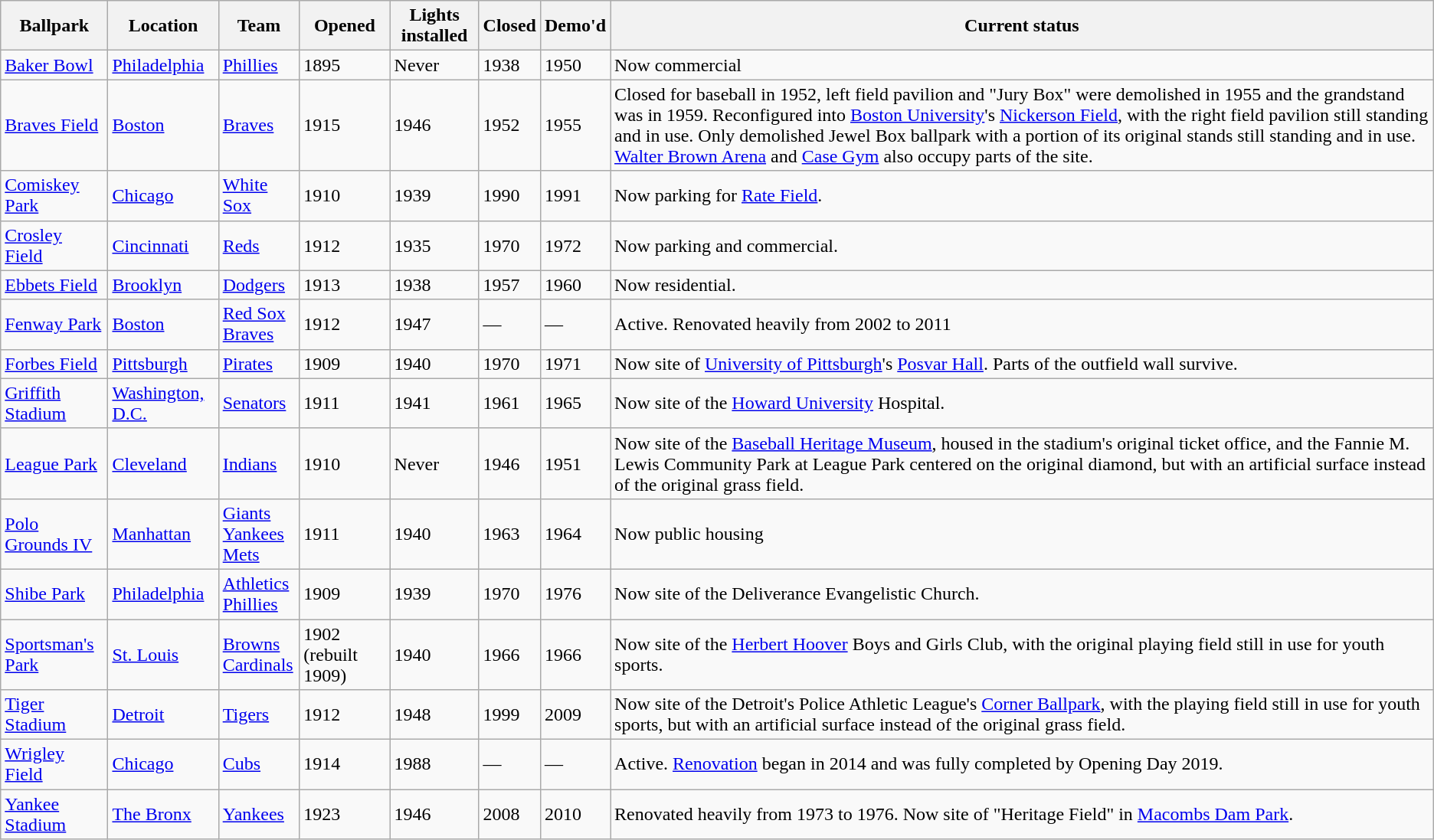<table class="wikitable sortable">
<tr>
<th>Ballpark</th>
<th>Location</th>
<th>Team</th>
<th>Opened</th>
<th>Lights installed</th>
<th>Closed</th>
<th>Demo'd</th>
<th>Current status</th>
</tr>
<tr>
<td><a href='#'>Baker Bowl</a></td>
<td><a href='#'>Philadelphia</a></td>
<td><a href='#'>Phillies</a></td>
<td>1895</td>
<td>Never</td>
<td>1938</td>
<td>1950</td>
<td>Now commercial</td>
</tr>
<tr>
<td><a href='#'>Braves Field</a></td>
<td><a href='#'>Boston</a></td>
<td><a href='#'>Braves</a></td>
<td>1915</td>
<td>1946</td>
<td>1952</td>
<td>1955</td>
<td>Closed for baseball in 1952, left field pavilion and "Jury Box" were demolished in 1955 and the grandstand was in 1959. Reconfigured into <a href='#'>Boston University</a>'s <a href='#'>Nickerson Field</a>, with the right field pavilion still standing and in use. Only demolished Jewel Box ballpark with a portion of its original stands still standing and in use. <a href='#'>Walter Brown Arena</a> and <a href='#'>Case Gym</a> also occupy parts of the site.</td>
</tr>
<tr>
<td><a href='#'>Comiskey Park</a></td>
<td><a href='#'>Chicago</a></td>
<td><a href='#'>White Sox</a></td>
<td>1910</td>
<td>1939</td>
<td>1990</td>
<td>1991</td>
<td>Now parking for <a href='#'>Rate Field</a>.</td>
</tr>
<tr>
<td><a href='#'>Crosley Field</a></td>
<td><a href='#'>Cincinnati</a></td>
<td><a href='#'>Reds</a></td>
<td>1912</td>
<td>1935</td>
<td>1970</td>
<td>1972</td>
<td>Now parking and commercial.</td>
</tr>
<tr>
<td><a href='#'>Ebbets Field</a></td>
<td><a href='#'>Brooklyn</a></td>
<td><a href='#'>Dodgers</a></td>
<td>1913</td>
<td>1938</td>
<td>1957</td>
<td>1960</td>
<td>Now residential.</td>
</tr>
<tr>
<td><a href='#'>Fenway Park</a></td>
<td><a href='#'>Boston</a></td>
<td><a href='#'>Red Sox</a><br><a href='#'>Braves</a></td>
<td>1912</td>
<td>1947</td>
<td>—</td>
<td>—</td>
<td>Active. Renovated heavily from 2002 to 2011</td>
</tr>
<tr>
<td><a href='#'>Forbes Field</a></td>
<td><a href='#'>Pittsburgh</a></td>
<td><a href='#'>Pirates</a></td>
<td>1909</td>
<td>1940</td>
<td>1970</td>
<td>1971</td>
<td>Now site of <a href='#'>University of Pittsburgh</a>'s <a href='#'>Posvar Hall</a>. Parts of the outfield wall survive.</td>
</tr>
<tr>
<td><a href='#'>Griffith Stadium</a></td>
<td><a href='#'>Washington, D.C.</a></td>
<td><a href='#'>Senators</a></td>
<td>1911</td>
<td>1941</td>
<td>1961</td>
<td>1965</td>
<td>Now site of the <a href='#'>Howard University</a> Hospital.</td>
</tr>
<tr>
<td><a href='#'>League Park</a></td>
<td><a href='#'>Cleveland</a></td>
<td><a href='#'>Indians</a></td>
<td>1910</td>
<td>Never</td>
<td>1946</td>
<td>1951</td>
<td>Now site of the <a href='#'>Baseball Heritage Museum</a>, housed in the stadium's original ticket office, and the Fannie M. Lewis Community Park at League Park centered on the original diamond, but with an artificial surface instead of the original grass field.</td>
</tr>
<tr>
<td><a href='#'>Polo Grounds IV</a></td>
<td><a href='#'>Manhattan</a></td>
<td><a href='#'>Giants</a><br><a href='#'>Yankees</a><br><a href='#'>Mets</a></td>
<td>1911</td>
<td>1940</td>
<td>1963</td>
<td>1964</td>
<td>Now public housing</td>
</tr>
<tr>
<td><a href='#'>Shibe Park</a></td>
<td><a href='#'>Philadelphia</a></td>
<td><a href='#'>Athletics</a><br><a href='#'>Phillies</a></td>
<td>1909</td>
<td>1939</td>
<td>1970</td>
<td>1976</td>
<td>Now site of the Deliverance Evangelistic Church.</td>
</tr>
<tr>
<td><a href='#'>Sportsman's Park</a></td>
<td><a href='#'>St. Louis</a></td>
<td><a href='#'>Browns</a><br><a href='#'>Cardinals</a></td>
<td>1902 (rebuilt 1909)</td>
<td>1940</td>
<td>1966</td>
<td>1966</td>
<td>Now site of the <a href='#'>Herbert Hoover</a> Boys and Girls Club, with the original playing field still in use for youth sports.</td>
</tr>
<tr>
<td><a href='#'>Tiger Stadium</a></td>
<td><a href='#'>Detroit</a></td>
<td><a href='#'>Tigers</a></td>
<td>1912</td>
<td>1948</td>
<td>1999</td>
<td>2009</td>
<td>Now site of the Detroit's Police Athletic League's <a href='#'>Corner Ballpark</a>, with the playing field still in use for youth sports, but with an artificial surface instead of the original grass field.</td>
</tr>
<tr>
<td><a href='#'>Wrigley Field</a></td>
<td><a href='#'>Chicago</a></td>
<td><a href='#'>Cubs</a></td>
<td>1914</td>
<td>1988</td>
<td>—</td>
<td>—</td>
<td>Active. <a href='#'>Renovation</a> began in 2014 and was fully completed by Opening Day 2019.</td>
</tr>
<tr>
<td><a href='#'>Yankee Stadium</a></td>
<td><a href='#'>The Bronx</a></td>
<td><a href='#'>Yankees</a></td>
<td>1923</td>
<td>1946</td>
<td>2008</td>
<td>2010</td>
<td>Renovated heavily from 1973 to 1976. Now site of "Heritage Field" in <a href='#'>Macombs Dam Park</a>.</td>
</tr>
</table>
